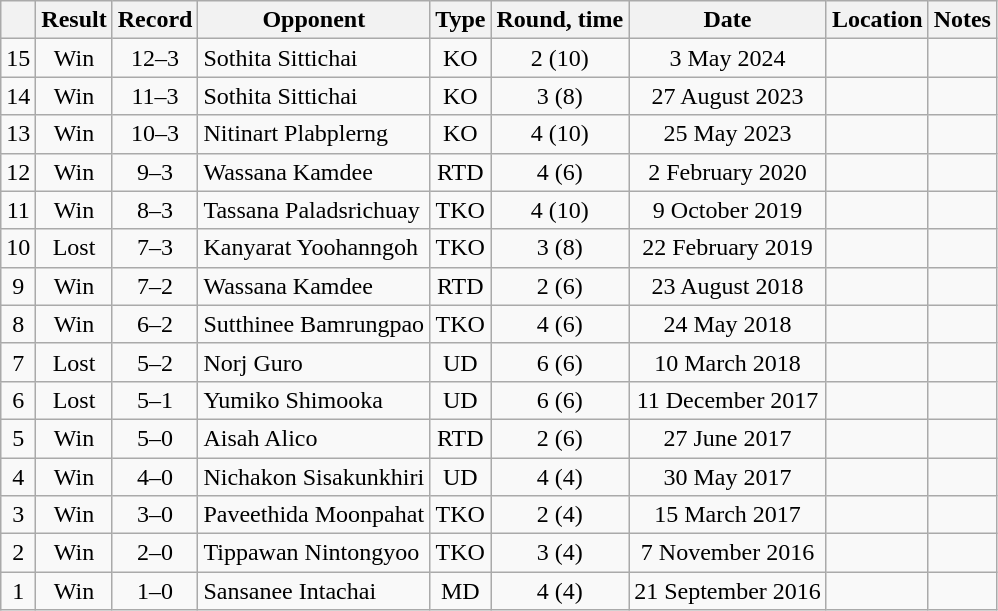<table class="wikitable" style="text-align:center">
<tr>
<th></th>
<th>Result</th>
<th>Record</th>
<th>Opponent</th>
<th>Type</th>
<th>Round, time</th>
<th>Date</th>
<th>Location</th>
<th>Notes</th>
</tr>
<tr>
<td>15</td>
<td>Win</td>
<td>12–3</td>
<td align=left>Sothita Sittichai</td>
<td>KO</td>
<td>2 (10)</td>
<td>3 May 2024</td>
<td align=left></td>
<td align=left></td>
</tr>
<tr>
<td>14</td>
<td>Win</td>
<td>11–3</td>
<td align=left>Sothita Sittichai</td>
<td>KO</td>
<td>3 (8)</td>
<td>27 August 2023</td>
<td align=left></td>
<td align=left></td>
</tr>
<tr>
<td>13</td>
<td>Win</td>
<td>10–3</td>
<td align=left>Nitinart Plabplerng</td>
<td>KO</td>
<td>4 (10)</td>
<td>25 May 2023</td>
<td align=left></td>
<td align=left></td>
</tr>
<tr>
<td>12</td>
<td>Win</td>
<td>9–3</td>
<td align=left>Wassana Kamdee</td>
<td>RTD</td>
<td>4 (6)</td>
<td>2 February 2020</td>
<td align=left></td>
<td></td>
</tr>
<tr>
<td>11</td>
<td>Win</td>
<td>8–3</td>
<td align=left>Tassana Paladsrichuay</td>
<td>TKO</td>
<td>4 (10)</td>
<td>9 October 2019</td>
<td align=left></td>
<td></td>
</tr>
<tr>
<td>10</td>
<td>Lost</td>
<td>7–3</td>
<td align=left>Kanyarat Yoohanngoh</td>
<td>TKO</td>
<td>3 (8)</td>
<td>22 February 2019</td>
<td align=left></td>
<td></td>
</tr>
<tr>
<td>9</td>
<td>Win</td>
<td>7–2</td>
<td align=left>Wassana Kamdee</td>
<td>RTD</td>
<td>2 (6)</td>
<td>23 August 2018</td>
<td align=left></td>
<td></td>
</tr>
<tr>
<td>8</td>
<td>Win</td>
<td>6–2</td>
<td align=left>Sutthinee Bamrungpao</td>
<td>TKO</td>
<td>4 (6)</td>
<td>24 May 2018</td>
<td align=left></td>
<td></td>
</tr>
<tr>
<td>7</td>
<td>Lost</td>
<td>5–2</td>
<td align=left>Norj Guro</td>
<td>UD</td>
<td>6 (6)</td>
<td>10 March 2018</td>
<td align=left></td>
<td></td>
</tr>
<tr>
<td>6</td>
<td>Lost</td>
<td>5–1</td>
<td align=left>Yumiko Shimooka</td>
<td>UD</td>
<td>6 (6)</td>
<td>11 December 2017</td>
<td align=left></td>
<td></td>
</tr>
<tr>
<td>5</td>
<td>Win</td>
<td>5–0</td>
<td align=left>Aisah Alico</td>
<td>RTD</td>
<td>2 (6)</td>
<td>27 June 2017</td>
<td align=left></td>
<td></td>
</tr>
<tr>
<td>4</td>
<td>Win</td>
<td>4–0</td>
<td align=left>Nichakon Sisakunkhiri</td>
<td>UD</td>
<td>4 (4)</td>
<td>30 May 2017</td>
<td align=left></td>
<td></td>
</tr>
<tr>
<td>3</td>
<td>Win</td>
<td>3–0</td>
<td align=left>Paveethida Moonpahat</td>
<td>TKO</td>
<td>2 (4)</td>
<td>15 March 2017</td>
<td align=left></td>
<td></td>
</tr>
<tr>
<td>2</td>
<td>Win</td>
<td>2–0</td>
<td align=left>Tippawan Nintongyoo</td>
<td>TKO</td>
<td>3 (4)</td>
<td>7 November 2016</td>
<td align=left></td>
<td></td>
</tr>
<tr>
<td>1</td>
<td>Win</td>
<td>1–0</td>
<td align=left>Sansanee Intachai</td>
<td>MD</td>
<td>4 (4)</td>
<td>21 September 2016</td>
<td align=left></td>
<td></td>
</tr>
</table>
